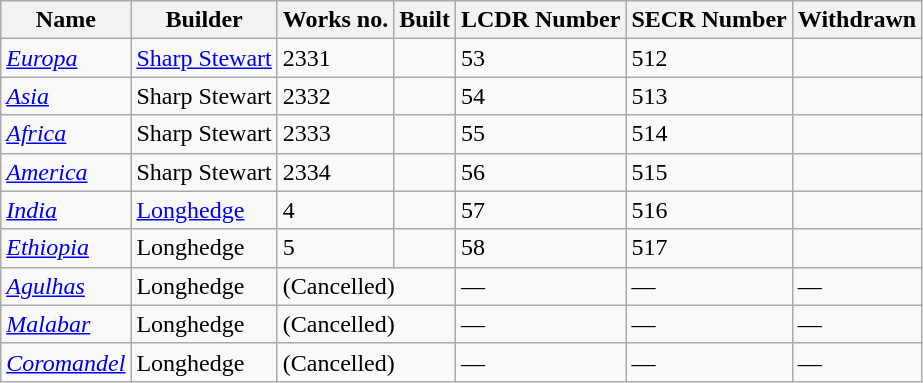<table class="wikitable sortable">
<tr>
<th>Name</th>
<th>Builder</th>
<th>Works no.</th>
<th>Built</th>
<th>LCDR Number</th>
<th>SECR Number</th>
<th>Withdrawn</th>
</tr>
<tr>
<td><em><a href='#'>Europa</a></em></td>
<td><a href='#'>Sharp Stewart</a></td>
<td>2331</td>
<td></td>
<td>53</td>
<td>512</td>
<td></td>
</tr>
<tr>
<td><em><a href='#'>Asia</a></em></td>
<td>Sharp Stewart</td>
<td>2332</td>
<td></td>
<td>54</td>
<td>513</td>
<td></td>
</tr>
<tr>
<td><em><a href='#'>Africa</a></em></td>
<td>Sharp Stewart</td>
<td>2333</td>
<td></td>
<td>55</td>
<td>514</td>
<td></td>
</tr>
<tr>
<td><em><a href='#'>America</a></em></td>
<td>Sharp Stewart</td>
<td>2334</td>
<td></td>
<td>56</td>
<td>515</td>
<td></td>
</tr>
<tr>
<td><em><a href='#'>India</a></em></td>
<td><a href='#'>Longhedge</a></td>
<td>4</td>
<td></td>
<td>57</td>
<td>516</td>
<td></td>
</tr>
<tr>
<td><em><a href='#'>Ethiopia</a></em></td>
<td>Longhedge</td>
<td>5</td>
<td></td>
<td>58</td>
<td>517</td>
<td></td>
</tr>
<tr>
<td><em><a href='#'>Agulhas</a></em></td>
<td>Longhedge</td>
<td colspan=2>(Cancelled)</td>
<td>—</td>
<td>—</td>
<td>—</td>
</tr>
<tr>
<td><em><a href='#'>Malabar</a></em></td>
<td>Longhedge</td>
<td colspan=2>(Cancelled)</td>
<td>—</td>
<td>—</td>
<td>—</td>
</tr>
<tr>
<td><em><a href='#'>Coromandel</a></em></td>
<td>Longhedge</td>
<td colspan=2>(Cancelled)</td>
<td>—</td>
<td>—</td>
<td>—</td>
</tr>
</table>
